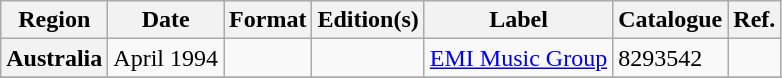<table class="wikitable plainrowheaders">
<tr>
<th scope="col">Region</th>
<th scope="col">Date</th>
<th scope="col">Format</th>
<th scope="col">Edition(s)</th>
<th scope="col">Label</th>
<th scope="col">Catalogue</th>
<th scope="col">Ref.</th>
</tr>
<tr>
<th scope="row">Australia</th>
<td>April 1994</td>
<td></td>
<td></td>
<td><a href='#'>EMI Music Group</a></td>
<td>8293542</td>
<td style="text-align:center;"></td>
</tr>
<tr>
</tr>
</table>
